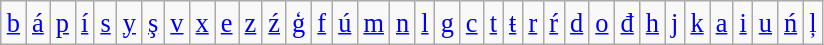<table class="wikitable" style="font-size: 110%;">
<tr>
<td><a href='#'>b</a></td>
<td><a href='#'>á</a></td>
<td><a href='#'>p</a></td>
<td><a href='#'>í</a></td>
<td><a href='#'>s</a></td>
<td><a href='#'>y</a></td>
<td><a href='#'>ş</a></td>
<td><a href='#'>v</a></td>
<td><a href='#'>x</a></td>
<td><a href='#'>e</a></td>
<td><a href='#'>z</a></td>
<td><a href='#'>ź</a></td>
<td><a href='#'>ģ</a></td>
<td><a href='#'>f</a></td>
<td><a href='#'>ú</a></td>
<td><a href='#'>m</a></td>
<td><a href='#'>n</a></td>
<td><a href='#'>l</a></td>
<td><a href='#'>g</a></td>
<td><a href='#'>c</a></td>
<td><a href='#'>t</a></td>
<td><a href='#'>ŧ</a></td>
<td><a href='#'>r</a></td>
<td><a href='#'>ŕ</a></td>
<td><a href='#'>d</a></td>
<td><a href='#'>o</a></td>
<td><a href='#'>đ</a></td>
<td><a href='#'>h</a></td>
<td><a href='#'>j</a></td>
<td><a href='#'>k</a></td>
<td><a href='#'>a</a></td>
<td><a href='#'>i</a></td>
<td><a href='#'>u</a></td>
<td><a href='#'>ń</a></td>
<td><a href='#'>ļ</a></td>
</tr>
</table>
